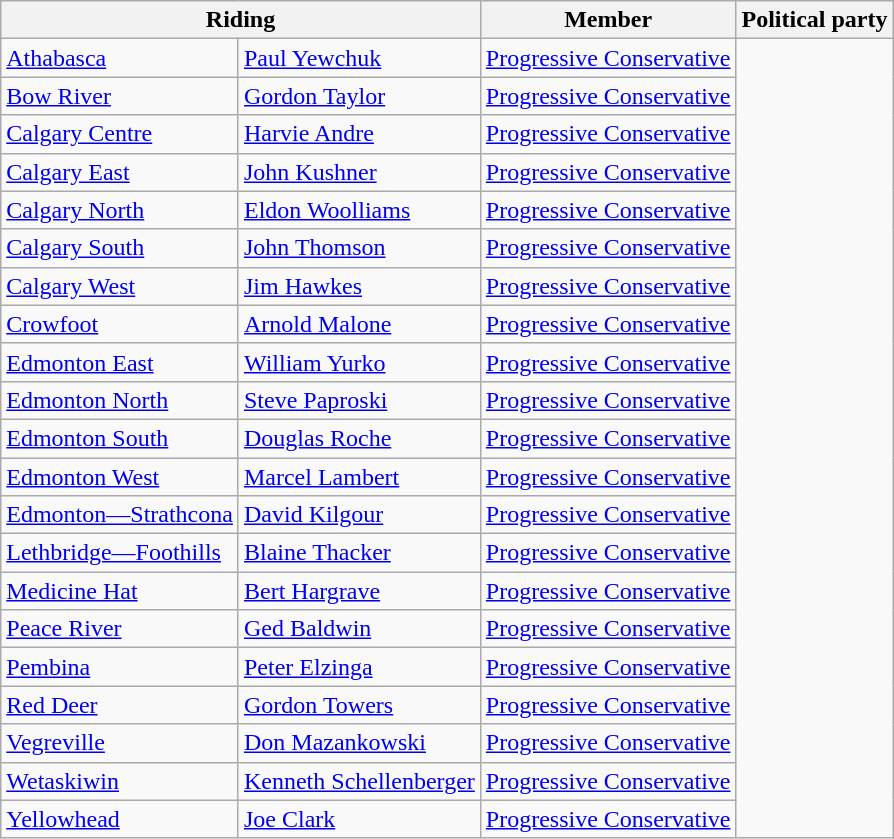<table class="wikitable">
<tr>
<th colspan="2">Riding</th>
<th>Member</th>
<th>Political party</th>
</tr>
<tr>
<td><a href='#'>Athabasca</a></td>
<td><a href='#'>Paul Yewchuk</a></td>
<td><a href='#'>Progressive Conservative</a></td>
</tr>
<tr>
<td><a href='#'>Bow River</a></td>
<td><a href='#'>Gordon Taylor</a></td>
<td><a href='#'>Progressive Conservative</a></td>
</tr>
<tr>
<td><a href='#'>Calgary Centre</a></td>
<td><a href='#'>Harvie Andre</a></td>
<td><a href='#'>Progressive Conservative</a></td>
</tr>
<tr>
<td><a href='#'>Calgary East</a></td>
<td><a href='#'>John Kushner</a></td>
<td><a href='#'>Progressive Conservative</a></td>
</tr>
<tr>
<td><a href='#'>Calgary North</a></td>
<td><a href='#'>Eldon Woolliams</a></td>
<td><a href='#'>Progressive Conservative</a></td>
</tr>
<tr>
<td><a href='#'>Calgary South</a></td>
<td><a href='#'>John Thomson</a></td>
<td><a href='#'>Progressive Conservative</a></td>
</tr>
<tr>
<td><a href='#'>Calgary West</a></td>
<td><a href='#'>Jim Hawkes</a></td>
<td><a href='#'>Progressive Conservative</a></td>
</tr>
<tr>
<td><a href='#'>Crowfoot</a></td>
<td><a href='#'>Arnold Malone</a></td>
<td><a href='#'>Progressive Conservative</a></td>
</tr>
<tr>
<td><a href='#'>Edmonton East</a></td>
<td><a href='#'>William Yurko</a></td>
<td><a href='#'>Progressive Conservative</a></td>
</tr>
<tr>
<td><a href='#'>Edmonton North</a></td>
<td><a href='#'>Steve Paproski</a></td>
<td><a href='#'>Progressive Conservative</a></td>
</tr>
<tr>
<td><a href='#'>Edmonton South</a></td>
<td><a href='#'>Douglas Roche</a></td>
<td><a href='#'>Progressive Conservative</a></td>
</tr>
<tr>
<td><a href='#'>Edmonton West</a></td>
<td><a href='#'>Marcel Lambert</a></td>
<td><a href='#'>Progressive Conservative</a></td>
</tr>
<tr>
<td><a href='#'>Edmonton—Strathcona</a></td>
<td><a href='#'>David Kilgour</a></td>
<td><a href='#'>Progressive Conservative</a></td>
</tr>
<tr>
<td><a href='#'>Lethbridge—Foothills</a></td>
<td><a href='#'>Blaine Thacker</a></td>
<td><a href='#'>Progressive Conservative</a></td>
</tr>
<tr>
<td><a href='#'>Medicine Hat</a></td>
<td><a href='#'>Bert Hargrave</a></td>
<td><a href='#'>Progressive Conservative</a></td>
</tr>
<tr>
<td><a href='#'>Peace River</a></td>
<td><a href='#'>Ged Baldwin</a></td>
<td><a href='#'>Progressive Conservative</a></td>
</tr>
<tr>
<td><a href='#'>Pembina</a></td>
<td><a href='#'>Peter Elzinga</a></td>
<td><a href='#'>Progressive Conservative</a></td>
</tr>
<tr>
<td><a href='#'>Red Deer</a></td>
<td><a href='#'>Gordon Towers</a></td>
<td><a href='#'>Progressive Conservative</a></td>
</tr>
<tr>
<td><a href='#'>Vegreville</a></td>
<td><a href='#'>Don Mazankowski</a></td>
<td><a href='#'>Progressive Conservative</a></td>
</tr>
<tr>
<td><a href='#'>Wetaskiwin</a></td>
<td><a href='#'>Kenneth Schellenberger</a></td>
<td><a href='#'>Progressive Conservative</a></td>
</tr>
<tr>
<td><a href='#'>Yellowhead</a></td>
<td><a href='#'>Joe Clark</a></td>
<td><a href='#'>Progressive Conservative</a></td>
</tr>
</table>
